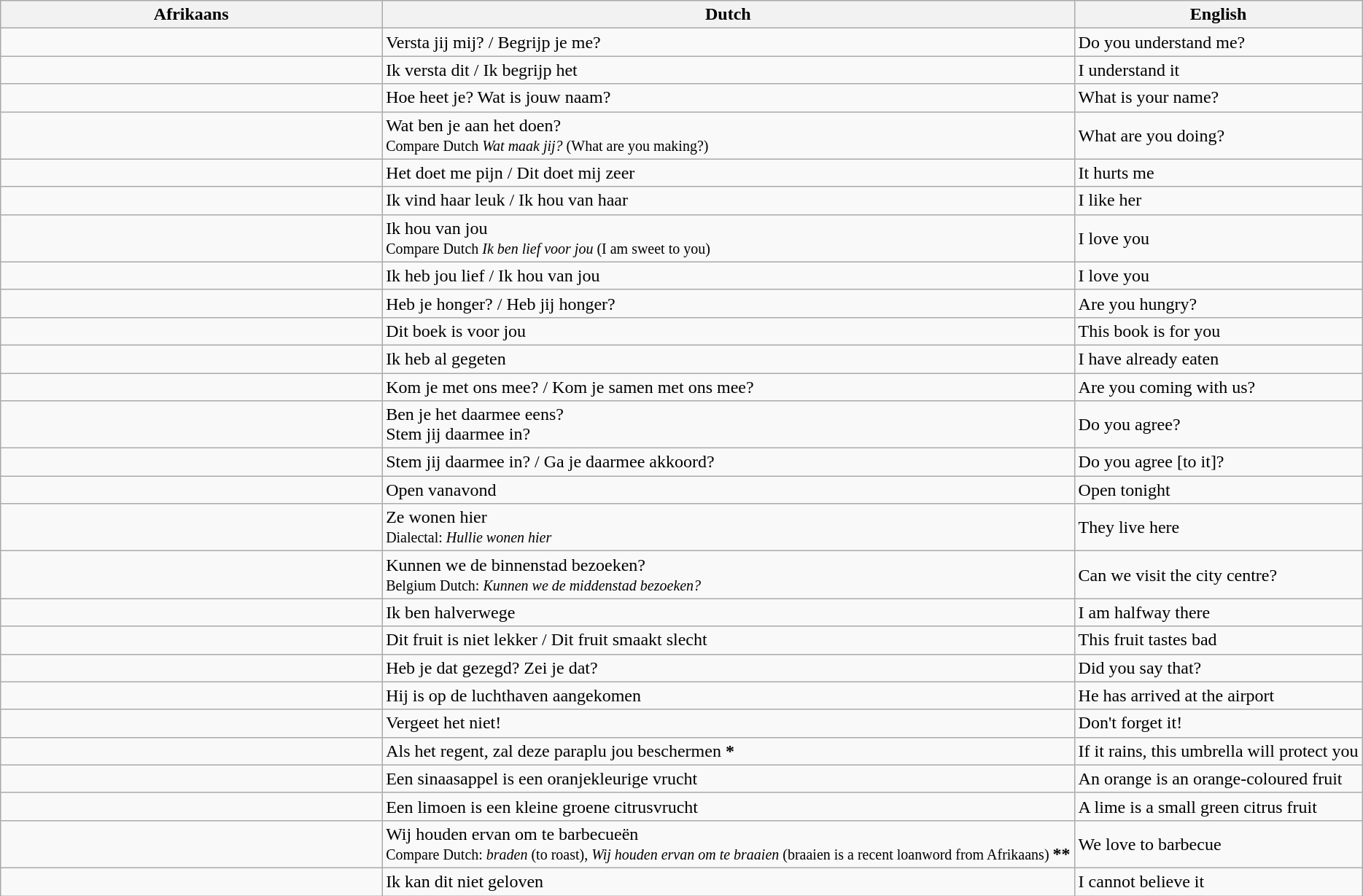<table class="wikitable">
<tr>
<th style="width:28%;">Afrikaans</th>
<th>Dutch</th>
<th>English</th>
</tr>
<tr>
<td><strong></strong></td>
<td>Versta jij mij? / Begrijp je me?</td>
<td>Do you understand me?</td>
</tr>
<tr>
<td><strong></strong></td>
<td>Ik versta dit / Ik begrijp het</td>
<td>I understand it</td>
</tr>
<tr>
<td><strong></strong></td>
<td>Hoe heet je? Wat is jouw naam?</td>
<td>What is your name?</td>
</tr>
<tr>
<td><strong></strong></td>
<td>Wat ben je aan het doen?<br><small>Compare Dutch <em>Wat maak jij?</em> (What are you making?)</small></td>
<td>What are you doing?</td>
</tr>
<tr>
<td><strong></strong></td>
<td>Het doet me pijn / Dit doet mij zeer</td>
<td>It hurts me</td>
</tr>
<tr>
<td><strong></strong></td>
<td>Ik vind haar leuk / Ik hou van haar</td>
<td>I like her</td>
</tr>
<tr>
<td><strong></strong></td>
<td>Ik hou van jou <br><small>Compare Dutch <em>Ik ben lief voor jou</em> (I am sweet to you)</small></td>
<td>I love you</td>
</tr>
<tr>
<td><strong></strong></td>
<td>Ik heb jou lief / Ik hou van jou<br></td>
<td>I love you</td>
</tr>
<tr>
<td><strong></strong></td>
<td>Heb je honger? / Heb jij honger?</td>
<td>Are you hungry?</td>
</tr>
<tr>
<td><strong></strong></td>
<td>Dit boek is voor jou</td>
<td>This book is for you</td>
</tr>
<tr>
<td><strong></strong></td>
<td>Ik heb al gegeten</td>
<td>I have already eaten</td>
</tr>
<tr>
<td><strong></strong></td>
<td>Kom je met ons mee? / Kom je samen met ons mee?</td>
<td>Are you coming with us?</td>
</tr>
<tr>
<td><strong></strong></td>
<td>Ben je het daarmee eens?<br>Stem jij daarmee in?</td>
<td>Do you agree?</td>
</tr>
<tr>
<td><strong></strong></td>
<td>Stem jij daarmee in? / Ga je daarmee akkoord?</td>
<td>Do you agree [to it]?</td>
</tr>
<tr>
<td><strong></strong></td>
<td>Open vanavond</td>
<td>Open tonight</td>
</tr>
<tr>
<td><strong></strong></td>
<td>Ze wonen hier <br><small>Dialectal: <em>Hullie wonen hier</em></small></td>
<td>They live here</td>
</tr>
<tr>
<td><strong></strong></td>
<td>Kunnen we de binnenstad bezoeken? <br><small>Belgium Dutch: <em>Kunnen we de middenstad bezoeken?</em></small></td>
<td>Can we visit the city centre?</td>
</tr>
<tr>
<td><strong></strong></td>
<td>Ik ben halverwege</td>
<td>I am halfway there</td>
</tr>
<tr>
<td><strong></strong></td>
<td>Dit fruit is niet lekker / Dit fruit smaakt slecht</td>
<td>This fruit tastes bad</td>
</tr>
<tr>
<td><strong></strong></td>
<td>Heb je dat gezegd? Zei je dat?</td>
<td>Did you say that?</td>
</tr>
<tr>
<td><strong></strong></td>
<td>Hij is op de luchthaven aangekomen</td>
<td>He has arrived at the airport</td>
</tr>
<tr>
<td><strong></strong></td>
<td>Vergeet het niet!</td>
<td>Don't forget it!</td>
</tr>
<tr>
<td><strong></strong></td>
<td>Als het regent, zal deze paraplu jou beschermen <strong>*</strong></td>
<td>If it rains, this umbrella will protect you</td>
</tr>
<tr>
<td><strong></strong></td>
<td>Een sinaasappel is een oranjekleurige vrucht</td>
<td>An orange is an orange-coloured fruit</td>
</tr>
<tr>
<td><strong></strong></td>
<td>Een limoen is een kleine groene citrusvrucht</td>
<td>A lime is a small green citrus fruit</td>
</tr>
<tr>
<td><strong></strong></td>
<td>Wij houden ervan om te barbecueën <br><small>Compare Dutch: <em>braden</em> (to roast), <em>Wij houden ervan om te braaien</em> (braaien is a recent loanword from Afrikaans) </small> <strong>**</strong></td>
<td>We love to barbecue</td>
</tr>
<tr>
<td><strong></strong></td>
<td>Ik kan dit niet geloven</td>
<td>I cannot believe it</td>
</tr>
</table>
